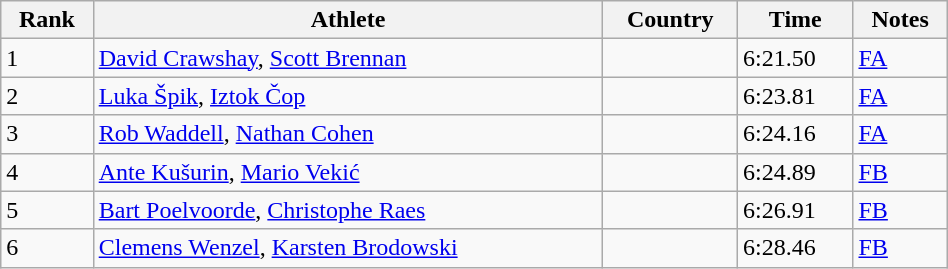<table class="wikitable" width=50%>
<tr>
<th>Rank</th>
<th>Athlete</th>
<th>Country</th>
<th>Time</th>
<th>Notes</th>
</tr>
<tr>
<td>1</td>
<td><a href='#'>David Crawshay</a>, <a href='#'>Scott Brennan</a></td>
<td></td>
<td>6:21.50</td>
<td><a href='#'>FA</a></td>
</tr>
<tr>
<td>2</td>
<td><a href='#'>Luka Špik</a>, <a href='#'>Iztok Čop</a></td>
<td></td>
<td>6:23.81</td>
<td><a href='#'>FA</a></td>
</tr>
<tr>
<td>3</td>
<td><a href='#'>Rob Waddell</a>, <a href='#'>Nathan Cohen</a></td>
<td></td>
<td>6:24.16</td>
<td><a href='#'>FA</a></td>
</tr>
<tr>
<td>4</td>
<td><a href='#'>Ante Kušurin</a>, <a href='#'>Mario Vekić</a></td>
<td></td>
<td>6:24.89</td>
<td><a href='#'>FB</a></td>
</tr>
<tr>
<td>5</td>
<td><a href='#'>Bart Poelvoorde</a>, <a href='#'>Christophe Raes</a></td>
<td></td>
<td>6:26.91</td>
<td><a href='#'>FB</a></td>
</tr>
<tr>
<td>6</td>
<td><a href='#'>Clemens Wenzel</a>, <a href='#'>Karsten Brodowski</a></td>
<td></td>
<td>6:28.46</td>
<td><a href='#'>FB</a></td>
</tr>
</table>
